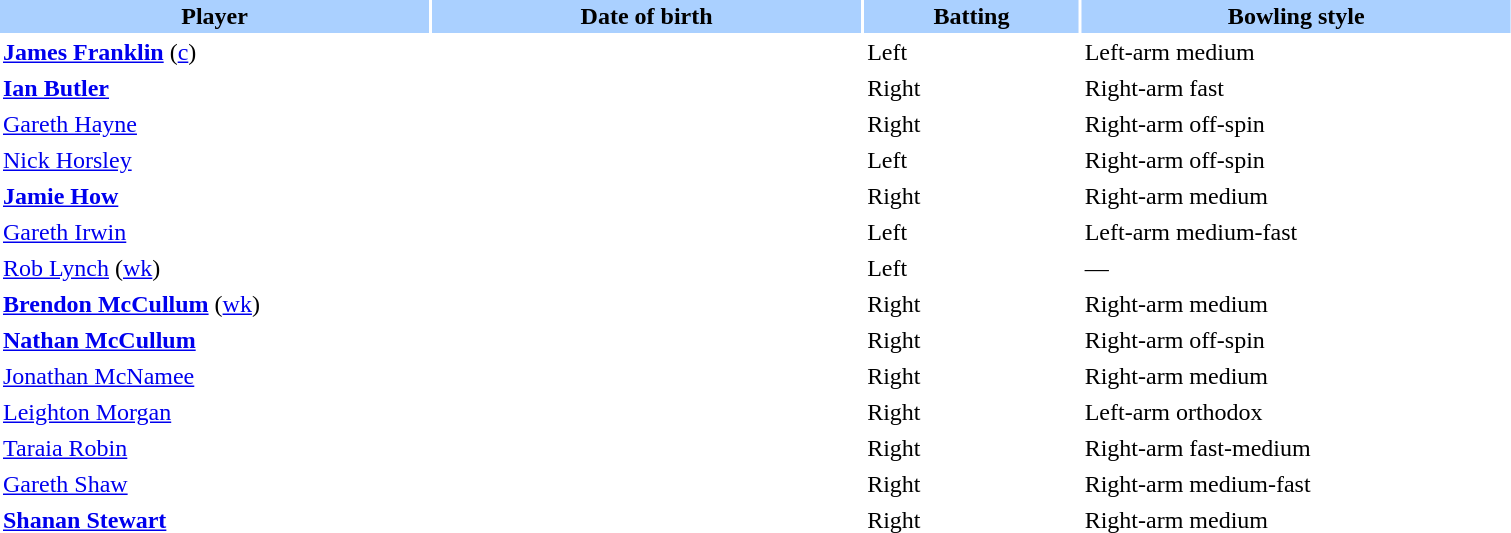<table class="sortable" style="width:80%;" border="0" cellspacing="2" cellpadding="2">
<tr style="background:#aad0ff;">
<th width=20%>Player</th>
<th width=20%>Date of birth</th>
<th width=10%>Batting</th>
<th width=20%>Bowling style</th>
</tr>
<tr>
<td><strong><a href='#'>James Franklin</a></strong> (<a href='#'>c</a>)</td>
<td></td>
<td>Left</td>
<td>Left-arm medium</td>
</tr>
<tr>
<td><strong><a href='#'>Ian Butler</a></strong></td>
<td></td>
<td>Right</td>
<td>Right-arm fast</td>
</tr>
<tr>
<td><a href='#'>Gareth Hayne</a></td>
<td></td>
<td>Right</td>
<td>Right-arm off-spin</td>
</tr>
<tr>
<td><a href='#'>Nick Horsley</a></td>
<td></td>
<td>Left</td>
<td>Right-arm off-spin</td>
</tr>
<tr>
<td><strong><a href='#'>Jamie How</a></strong></td>
<td></td>
<td>Right</td>
<td>Right-arm medium</td>
</tr>
<tr>
<td><a href='#'>Gareth Irwin</a></td>
<td></td>
<td>Left</td>
<td>Left-arm medium-fast</td>
</tr>
<tr>
<td><a href='#'>Rob Lynch</a> (<a href='#'>wk</a>)</td>
<td></td>
<td>Left</td>
<td>—</td>
</tr>
<tr>
<td><strong><a href='#'>Brendon McCullum</a></strong> (<a href='#'>wk</a>)</td>
<td></td>
<td>Right</td>
<td>Right-arm medium</td>
</tr>
<tr>
<td><strong><a href='#'>Nathan McCullum</a></strong></td>
<td></td>
<td>Right</td>
<td>Right-arm off-spin</td>
</tr>
<tr>
<td><a href='#'>Jonathan McNamee</a></td>
<td></td>
<td>Right</td>
<td>Right-arm medium</td>
</tr>
<tr>
<td><a href='#'>Leighton Morgan</a></td>
<td></td>
<td>Right</td>
<td>Left-arm orthodox</td>
</tr>
<tr>
<td><a href='#'>Taraia Robin</a></td>
<td></td>
<td>Right</td>
<td>Right-arm fast-medium</td>
</tr>
<tr>
<td><a href='#'>Gareth Shaw</a></td>
<td></td>
<td>Right</td>
<td>Right-arm medium-fast</td>
</tr>
<tr>
<td><strong><a href='#'>Shanan Stewart</a></strong></td>
<td></td>
<td>Right</td>
<td>Right-arm medium</td>
</tr>
</table>
